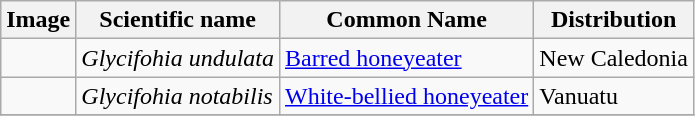<table class="wikitable">
<tr>
<th>Image</th>
<th>Scientific name</th>
<th>Common Name</th>
<th>Distribution</th>
</tr>
<tr>
<td></td>
<td><em>Glycifohia undulata</em></td>
<td><a href='#'>Barred honeyeater</a></td>
<td>New Caledonia</td>
</tr>
<tr>
<td></td>
<td><em>Glycifohia notabilis</em></td>
<td><a href='#'>White-bellied honeyeater</a></td>
<td>Vanuatu</td>
</tr>
<tr>
</tr>
</table>
